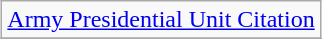<table class="wikitable" style="margin:1em auto; text-align:center;">
<tr>
<td colspan="3"><a href='#'>Army Presidential Unit Citation</a></td>
</tr>
<tr>
</tr>
</table>
